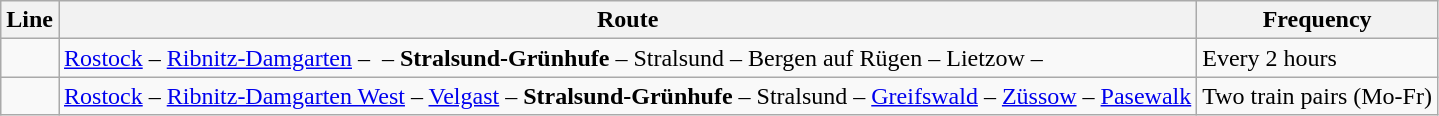<table class="wikitable">
<tr>
<th>Line</th>
<th>Route</th>
<th>Frequency</th>
</tr>
<tr>
<td></td>
<td><a href='#'>Rostock</a> – <a href='#'>Ribnitz-Damgarten</a> –  – <strong>Stralsund-Grünhufe</strong> – Stralsund – Bergen auf Rügen – Lietzow – </td>
<td>Every 2 hours</td>
</tr>
<tr>
<td></td>
<td><a href='#'>Rostock</a> – <a href='#'>Ribnitz-Damgarten West</a> – <a href='#'>Velgast</a> – <strong>Stralsund-Grünhufe</strong> – Stralsund – <a href='#'>Greifswald</a> – <a href='#'>Züssow</a> – <a href='#'>Pasewalk</a></td>
<td>Two train pairs (Mo-Fr)</td>
</tr>
</table>
